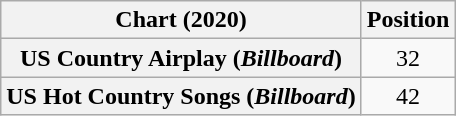<table class="wikitable sortable plainrowheaders" style="text-align:center">
<tr>
<th scope="col">Chart (2020)</th>
<th scope="col">Position</th>
</tr>
<tr>
<th scope="row">US Country Airplay (<em>Billboard</em>)</th>
<td>32</td>
</tr>
<tr>
<th scope="row">US Hot Country Songs (<em>Billboard</em>)</th>
<td>42</td>
</tr>
</table>
